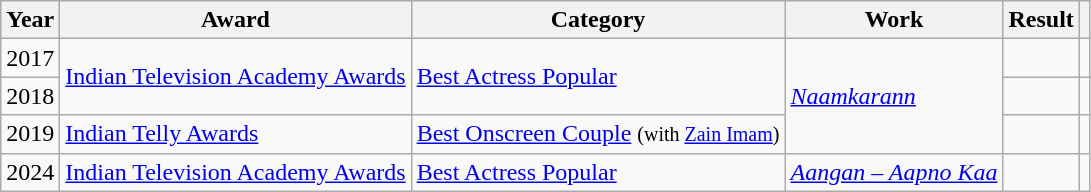<table class="wikitable">
<tr>
<th>Year</th>
<th>Award</th>
<th>Category</th>
<th>Work</th>
<th>Result</th>
<th></th>
</tr>
<tr>
<td>2017</td>
<td rowspan=2><a href='#'>Indian Television Academy Awards</a></td>
<td rowspan=2><a href='#'>Best Actress Popular</a></td>
<td rowspan=3><em><a href='#'>Naamkarann</a></em></td>
<td></td>
<td></td>
</tr>
<tr>
<td>2018</td>
<td></td>
<td></td>
</tr>
<tr>
<td>2019</td>
<td><a href='#'>Indian Telly Awards</a></td>
<td><a href='#'>Best Onscreen Couple</a> <small>(with <a href='#'>Zain Imam</a>)</small></td>
<td></td>
<td></td>
</tr>
<tr>
<td>2024</td>
<td><a href='#'>Indian Television Academy Awards</a></td>
<td><a href='#'>Best Actress Popular</a></td>
<td><em><a href='#'>Aangan – Aapno Kaa</a></em></td>
<td></td>
<td></td>
</tr>
</table>
